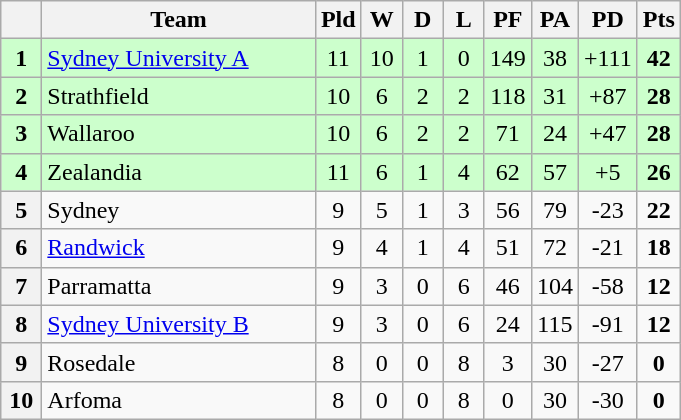<table class="wikitable" style="text-align:center;">
<tr>
<th width="20"></th>
<th width="175">Team</th>
<th width="20">Pld</th>
<th width="20">W</th>
<th width="20">D</th>
<th width="20">L</th>
<th width="20">PF</th>
<th width="20">PA</th>
<th width="20">PD</th>
<th width="20">Pts</th>
</tr>
<tr style="background: #ccffcc;">
<td><strong>1</strong></td>
<td style="text-align:left;"> <a href='#'>Sydney University A</a></td>
<td>11</td>
<td>10</td>
<td>1</td>
<td>0</td>
<td>149</td>
<td>38</td>
<td>+111</td>
<td><strong>42</strong></td>
</tr>
<tr style="background: #ccffcc;">
<td><strong>2</strong></td>
<td style="text-align:left;"> Strathfield</td>
<td>10</td>
<td>6</td>
<td>2</td>
<td>2</td>
<td>118</td>
<td>31</td>
<td>+87</td>
<td><strong>28</strong></td>
</tr>
<tr style="background: #ccffcc;">
<td><strong>3</strong></td>
<td style="text-align:left;"> Wallaroo</td>
<td>10</td>
<td>6</td>
<td>2</td>
<td>2</td>
<td>71</td>
<td>24</td>
<td>+47</td>
<td><strong>28</strong></td>
</tr>
<tr style="background: #ccffcc;">
<td><strong>4</strong></td>
<td style="text-align:left;"> Zealandia</td>
<td>11</td>
<td>6</td>
<td>1</td>
<td>4</td>
<td>62</td>
<td>57</td>
<td>+5</td>
<td><strong>26</strong></td>
</tr>
<tr>
<th>5</th>
<td style="text-align:left;"> Sydney</td>
<td>9</td>
<td>5</td>
<td>1</td>
<td>3</td>
<td>56</td>
<td>79</td>
<td>-23</td>
<td><strong>22</strong></td>
</tr>
<tr>
<th>6</th>
<td style="text-align:left;"> <a href='#'>Randwick</a></td>
<td>9</td>
<td>4</td>
<td>1</td>
<td>4</td>
<td>51</td>
<td>72</td>
<td>-21</td>
<td><strong>18</strong></td>
</tr>
<tr>
<th>7</th>
<td style="text-align:left;"> Parramatta</td>
<td>9</td>
<td>3</td>
<td>0</td>
<td>6</td>
<td>46</td>
<td>104</td>
<td>-58</td>
<td><strong>12</strong></td>
</tr>
<tr>
<th>8</th>
<td style="text-align:left;"> <a href='#'>Sydney University B</a></td>
<td>9</td>
<td>3</td>
<td>0</td>
<td>6</td>
<td>24</td>
<td>115</td>
<td>-91</td>
<td><strong>12</strong></td>
</tr>
<tr>
<th>9</th>
<td style="text-align:left;"> Rosedale</td>
<td>8</td>
<td>0</td>
<td>0</td>
<td>8</td>
<td>3</td>
<td>30</td>
<td>-27</td>
<td><strong>0</strong></td>
</tr>
<tr>
<th>10</th>
<td style="text-align:left;"> Arfoma</td>
<td>8</td>
<td>0</td>
<td>0</td>
<td>8</td>
<td>0</td>
<td>30</td>
<td>-30</td>
<td><strong>0</strong></td>
</tr>
</table>
